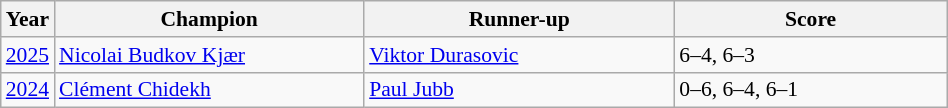<table class="wikitable" style="font-size:90%">
<tr>
<th>Year</th>
<th width="200">Champion</th>
<th width="200">Runner-up</th>
<th width="175">Score</th>
</tr>
<tr>
<td><a href='#'>2025</a></td>
<td> <a href='#'>Nicolai Budkov Kjær</a></td>
<td> <a href='#'>Viktor Durasovic</a></td>
<td>6–4, 6–3</td>
</tr>
<tr>
<td><a href='#'>2024</a></td>
<td> <a href='#'>Clément Chidekh</a></td>
<td> <a href='#'>Paul Jubb</a></td>
<td>0–6, 6–4, 6–1</td>
</tr>
</table>
